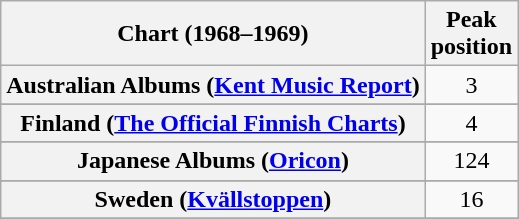<table class="wikitable sortable plainrowheaders">
<tr>
<th>Chart (1968–1969)</th>
<th>Peak<br>position</th>
</tr>
<tr>
<th scope="row">Australian Albums (<a href='#'>Kent Music Report</a>)</th>
<td align="center">3</td>
</tr>
<tr>
</tr>
<tr>
<th scope="row">Finland (<a href='#'>The Official Finnish Charts</a>)</th>
<td align="center">4</td>
</tr>
<tr>
</tr>
<tr>
<th scope="row">Japanese Albums (<a href='#'>Oricon</a>)</th>
<td align="center">124</td>
</tr>
<tr>
</tr>
<tr>
<th scope="row">Sweden (<a href='#'>Kvällstoppen</a>)</th>
<td style="text-align:center;">16</td>
</tr>
<tr>
</tr>
<tr>
</tr>
</table>
